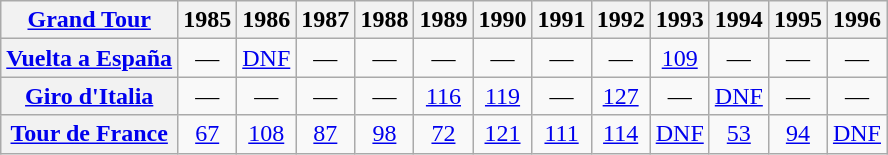<table class="wikitable plainrowheaders">
<tr>
<th scope="col"><a href='#'>Grand Tour</a></th>
<th scope="col">1985</th>
<th scope="col">1986</th>
<th scope="col">1987</th>
<th scope="col">1988</th>
<th scope="col">1989</th>
<th scope="col">1990</th>
<th scope="col">1991</th>
<th scope="col">1992</th>
<th scope="col">1993</th>
<th scope="col">1994</th>
<th scope="col">1995</th>
<th scope="col">1996</th>
</tr>
<tr style="text-align:center;">
<th scope="row"> <a href='#'>Vuelta a España</a></th>
<td>—</td>
<td style="text-align:center;"><a href='#'>DNF</a></td>
<td>—</td>
<td>—</td>
<td>—</td>
<td>—</td>
<td>—</td>
<td>—</td>
<td style="text-align:center;"><a href='#'>109</a></td>
<td>—</td>
<td>—</td>
<td>—</td>
</tr>
<tr style="text-align:center;">
<th scope="row"> <a href='#'>Giro d'Italia</a></th>
<td>—</td>
<td>—</td>
<td>—</td>
<td>—</td>
<td style="text-align:center;"><a href='#'>116</a></td>
<td style="text-align:center;"><a href='#'>119</a></td>
<td>—</td>
<td style="text-align:center;"><a href='#'>127</a></td>
<td>—</td>
<td style="text-align:center;"><a href='#'>DNF</a></td>
<td>—</td>
<td>—</td>
</tr>
<tr style="text-align:center;">
<th scope="row"> <a href='#'>Tour de France</a></th>
<td style="text-align:center;"><a href='#'>67</a></td>
<td style="text-align:center;"><a href='#'>108</a></td>
<td style="text-align:center;"><a href='#'>87</a></td>
<td style="text-align:center;"><a href='#'>98</a></td>
<td style="text-align:center;"><a href='#'>72</a></td>
<td style="text-align:center;"><a href='#'>121</a></td>
<td style="text-align:center;"><a href='#'>111</a></td>
<td style="text-align:center;"><a href='#'>114</a></td>
<td style="text-align:center;"><a href='#'>DNF</a></td>
<td style="text-align:center;"><a href='#'>53</a></td>
<td style="text-align:center;"><a href='#'>94</a></td>
<td style="text-align:center;"><a href='#'>DNF</a></td>
</tr>
</table>
